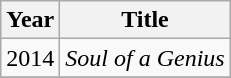<table class="wikitable">
<tr>
<th align="left">Year</th>
<th align="left">Title</th>
</tr>
<tr>
<td>2014</td>
<td><em>Soul of a Genius</em></td>
</tr>
<tr>
</tr>
</table>
